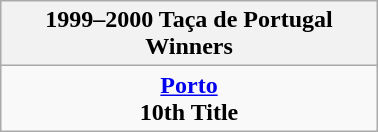<table class="wikitable" style="text-align: center; margin: 0 auto; width: 20%">
<tr>
<th>1999–2000 Taça de Portugal Winners</th>
</tr>
<tr>
<td><strong><a href='#'>Porto</a></strong><br><strong>10th Title</strong></td>
</tr>
</table>
